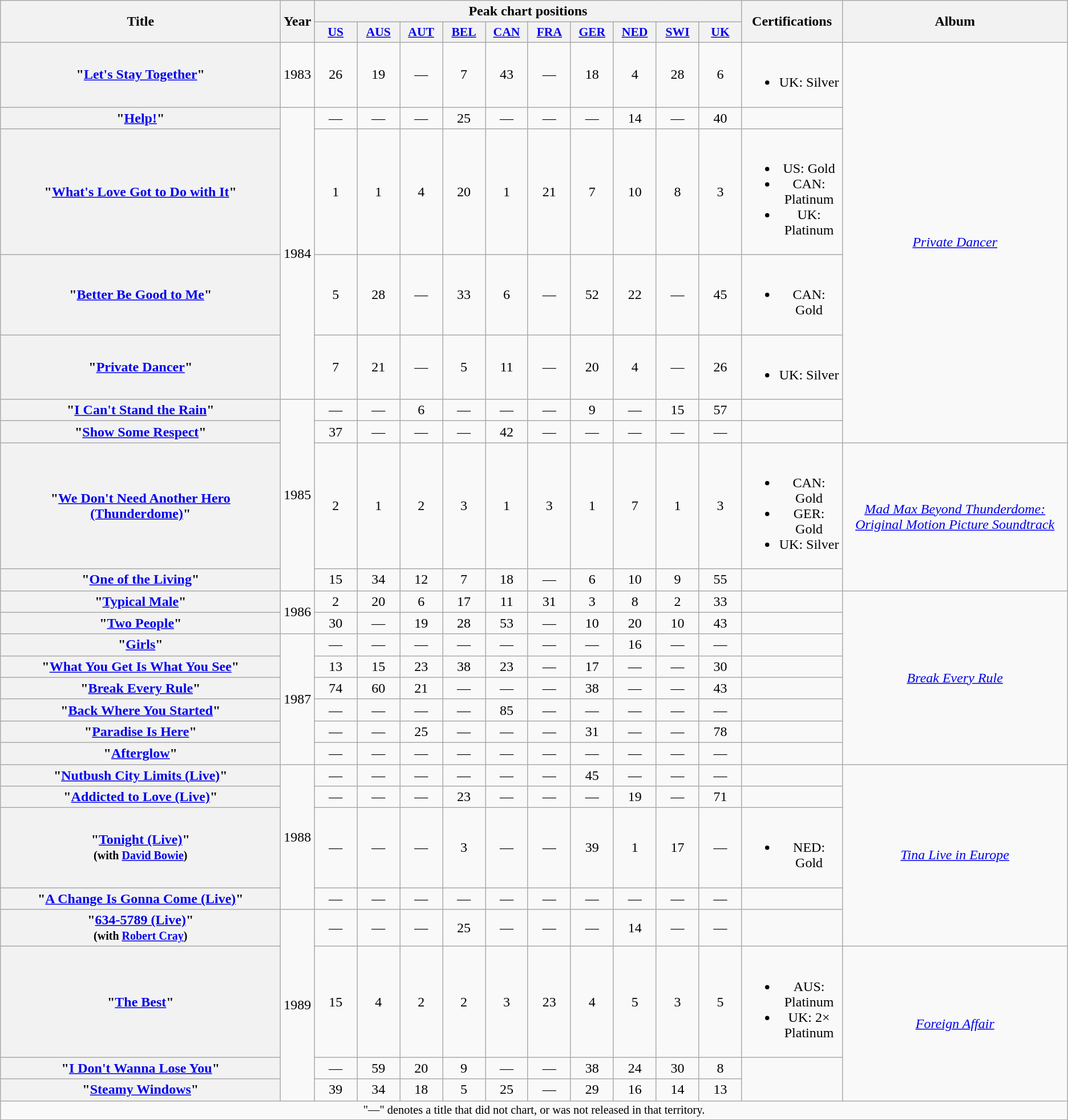<table class="wikitable plainrowheaders" style="text-align:center;">
<tr>
<th scope="col" rowspan="2" style="width:20em;">Title</th>
<th scope="col" rowspan="2">Year</th>
<th scope="col" colspan="10">Peak chart positions</th>
<th scope="col" rowspan="2">Certifications</th>
<th scope="col" rowspan="2" style="width:16em;">Album</th>
</tr>
<tr>
<th scope="col" style="width:3em;font-size:90%;"><a href='#'>US</a><br></th>
<th scope="col" style="width:3em;font-size:90%;"><a href='#'>AUS</a><br></th>
<th scope="col" style="width:3em;font-size:90%;"><a href='#'>AUT</a><br></th>
<th scope="col" style="width:3em;font-size:90%;"><a href='#'>BEL</a><br></th>
<th scope="col" style="width:3em;font-size:90%;"><a href='#'>CAN</a><br></th>
<th scope="col" style="width:3em;font-size:90%;"><a href='#'>FRA</a><br></th>
<th scope="col" style="width:3em;font-size:90%;"><a href='#'>GER</a><br></th>
<th scope="col" style="width:3em;font-size:90%;"><a href='#'>NED</a><br></th>
<th scope="col" style="width:3em;font-size:90%;"><a href='#'>SWI</a><br></th>
<th scope="col" style="width:3em;font-size:90%;"><a href='#'>UK</a><br></th>
</tr>
<tr>
<th scope="row">"<a href='#'>Let's Stay Together</a>"</th>
<td>1983</td>
<td>26</td>
<td>19</td>
<td>—</td>
<td>7</td>
<td>43</td>
<td>—</td>
<td>18</td>
<td>4</td>
<td>28</td>
<td>6</td>
<td><br><ul><li>UK: Silver</li></ul></td>
<td rowspan="7"><em><a href='#'>Private Dancer</a></em></td>
</tr>
<tr>
<th scope="row">"<a href='#'>Help!</a>"</th>
<td rowspan="4">1984</td>
<td>—</td>
<td>—</td>
<td>—</td>
<td>25</td>
<td>—</td>
<td>—</td>
<td>—</td>
<td>14</td>
<td>—</td>
<td>40</td>
<td></td>
</tr>
<tr>
<th scope="row">"<a href='#'>What's Love Got to Do with It</a>"</th>
<td>1</td>
<td>1</td>
<td>4</td>
<td>20</td>
<td>1</td>
<td>21</td>
<td>7</td>
<td>10</td>
<td>8</td>
<td>3</td>
<td><br><ul><li>US: Gold</li><li>CAN: Platinum</li><li>UK: Platinum</li></ul></td>
</tr>
<tr>
<th scope="row">"<a href='#'>Better Be Good to Me</a>"</th>
<td>5</td>
<td>28</td>
<td>—</td>
<td>33</td>
<td>6</td>
<td>—</td>
<td>52</td>
<td>22</td>
<td>—</td>
<td>45</td>
<td><br><ul><li>CAN: Gold</li></ul></td>
</tr>
<tr>
<th scope="row">"<a href='#'>Private Dancer</a>"</th>
<td>7</td>
<td>21</td>
<td>—</td>
<td>5</td>
<td>11</td>
<td>—</td>
<td>20</td>
<td>4</td>
<td>—</td>
<td>26</td>
<td><br><ul><li>UK: Silver</li></ul></td>
</tr>
<tr>
<th scope="row">"<a href='#'>I Can't Stand the Rain</a>"</th>
<td rowspan="4">1985</td>
<td>—</td>
<td>—</td>
<td>6</td>
<td>—</td>
<td>—</td>
<td>—</td>
<td>9</td>
<td>—</td>
<td>15</td>
<td>57</td>
<td></td>
</tr>
<tr>
<th scope="row">"<a href='#'>Show Some Respect</a>"</th>
<td>37</td>
<td>—</td>
<td>—</td>
<td>—</td>
<td>42</td>
<td>—</td>
<td>—</td>
<td>—</td>
<td>—</td>
<td>—</td>
<td></td>
</tr>
<tr>
<th scope="row">"<a href='#'>We Don't Need Another Hero (Thunderdome)</a>"</th>
<td>2</td>
<td>1</td>
<td>2</td>
<td>3</td>
<td>1</td>
<td>3</td>
<td>1</td>
<td>7</td>
<td>1</td>
<td>3</td>
<td><br><ul><li>CAN: Gold</li><li>GER: Gold</li><li>UK: Silver</li></ul></td>
<td rowspan="2"><em><a href='#'>Mad Max Beyond Thunderdome: Original Motion Picture Soundtrack</a></em></td>
</tr>
<tr>
<th scope="row">"<a href='#'>One of the Living</a>"</th>
<td>15</td>
<td>34</td>
<td>12</td>
<td>7</td>
<td>18</td>
<td>—</td>
<td>6</td>
<td>10</td>
<td>9</td>
<td>55</td>
<td></td>
</tr>
<tr>
<th scope="row">"<a href='#'>Typical Male</a>"</th>
<td rowspan="2">1986</td>
<td>2</td>
<td>20</td>
<td>6</td>
<td>17</td>
<td>11</td>
<td>31</td>
<td>3</td>
<td>8</td>
<td>2</td>
<td>33</td>
<td></td>
<td rowspan="8"><em><a href='#'>Break Every Rule</a></em></td>
</tr>
<tr>
<th scope="row">"<a href='#'>Two People</a>"</th>
<td>30</td>
<td>—</td>
<td>19</td>
<td>28</td>
<td>53</td>
<td>—</td>
<td>10</td>
<td>20</td>
<td>10</td>
<td>43</td>
<td></td>
</tr>
<tr>
<th scope="row">"<a href='#'>Girls</a>"</th>
<td rowspan="6">1987</td>
<td>—</td>
<td>—</td>
<td>—</td>
<td>—</td>
<td>—</td>
<td>—</td>
<td>—</td>
<td>16</td>
<td>—</td>
<td>—</td>
<td></td>
</tr>
<tr>
<th scope="row">"<a href='#'>What You Get Is What You See</a>"</th>
<td>13</td>
<td>15</td>
<td>23</td>
<td>38</td>
<td>23</td>
<td>—</td>
<td>17</td>
<td>—</td>
<td>—</td>
<td>30</td>
<td></td>
</tr>
<tr>
<th scope="row">"<a href='#'>Break Every Rule</a>"</th>
<td>74</td>
<td>60</td>
<td>21</td>
<td>—</td>
<td>—</td>
<td>—</td>
<td>38</td>
<td>—</td>
<td>—</td>
<td>43</td>
<td></td>
</tr>
<tr>
<th scope="row">"<a href='#'>Back Where You Started</a>"</th>
<td>—</td>
<td>—</td>
<td>—</td>
<td>—</td>
<td>85</td>
<td>—</td>
<td>—</td>
<td>—</td>
<td>—</td>
<td>—</td>
<td></td>
</tr>
<tr>
<th scope="row">"<a href='#'>Paradise Is Here</a>"</th>
<td>—</td>
<td>—</td>
<td>25</td>
<td>—</td>
<td>—</td>
<td>—</td>
<td>31</td>
<td>—</td>
<td>—</td>
<td>78</td>
<td></td>
</tr>
<tr>
<th scope="row">"<a href='#'>Afterglow</a>"</th>
<td>—</td>
<td>—</td>
<td>—</td>
<td>—</td>
<td>—</td>
<td>—</td>
<td>—</td>
<td>—</td>
<td>—</td>
<td>—</td>
<td></td>
</tr>
<tr>
<th scope="row">"<a href='#'>Nutbush City Limits (Live)</a>"</th>
<td rowspan="4">1988</td>
<td>—</td>
<td>—</td>
<td>—</td>
<td>—</td>
<td>—</td>
<td>—</td>
<td>45</td>
<td>—</td>
<td>—</td>
<td>—</td>
<td></td>
<td rowspan="5"><em><a href='#'>Tina Live in Europe</a></em></td>
</tr>
<tr>
<th scope="row">"<a href='#'>Addicted to Love (Live)</a>"</th>
<td>—</td>
<td>—</td>
<td>—</td>
<td>23</td>
<td>—</td>
<td>—</td>
<td>—</td>
<td>19</td>
<td>—</td>
<td>71</td>
<td></td>
</tr>
<tr>
<th scope="row">"<a href='#'>Tonight (Live)</a>"<br><small>(with <a href='#'>David Bowie</a>)</small></th>
<td>—</td>
<td>—</td>
<td>—</td>
<td>3</td>
<td>—</td>
<td>—</td>
<td>39</td>
<td>1</td>
<td>17</td>
<td>—</td>
<td><br><ul><li>NED: Gold</li></ul></td>
</tr>
<tr>
<th scope="row">"<a href='#'>A Change Is Gonna Come (Live)</a>"</th>
<td>—</td>
<td>—</td>
<td>—</td>
<td>—</td>
<td>—</td>
<td>—</td>
<td>—</td>
<td>—</td>
<td>—</td>
<td>—</td>
<td></td>
</tr>
<tr>
<th scope="row">"<a href='#'>634-5789 (Live)</a>"<br><small>(with <a href='#'>Robert Cray</a>)</small></th>
<td rowspan="4">1989</td>
<td>—</td>
<td>—</td>
<td>—</td>
<td>25</td>
<td>—</td>
<td>—</td>
<td>—</td>
<td>14</td>
<td>—</td>
<td>—</td>
<td></td>
</tr>
<tr>
<th scope="row">"<a href='#'>The Best</a>"</th>
<td>15</td>
<td>4</td>
<td>2</td>
<td>2</td>
<td>3</td>
<td>23</td>
<td>4</td>
<td>5</td>
<td>3</td>
<td>5</td>
<td><br><ul><li>AUS: Platinum</li><li>UK: 2× Platinum</li></ul></td>
<td rowspan="3"><em><a href='#'>Foreign Affair</a></em></td>
</tr>
<tr>
<th scope="row">"<a href='#'>I Don't Wanna Lose You</a>"</th>
<td>—</td>
<td>59</td>
<td>20</td>
<td>9</td>
<td>—</td>
<td>—</td>
<td>38</td>
<td>24</td>
<td>30</td>
<td>8</td>
</tr>
<tr>
<th scope="row">"<a href='#'>Steamy Windows</a>"</th>
<td>39</td>
<td>34</td>
<td>18</td>
<td>5</td>
<td>25</td>
<td>—</td>
<td>29</td>
<td>16</td>
<td>14</td>
<td>13</td>
</tr>
<tr>
<td colspan="15" style="font-size:85%">"—" denotes a title that did not chart, or was not released in that territory.</td>
</tr>
</table>
